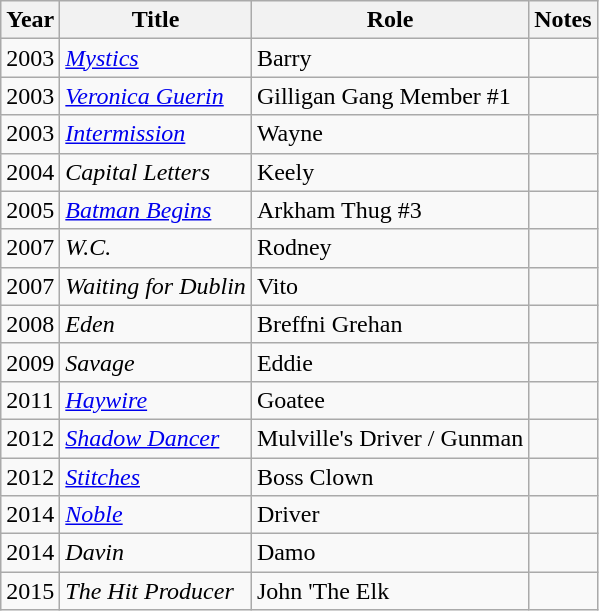<table class="wikitable">
<tr>
<th>Year</th>
<th>Title</th>
<th>Role</th>
<th>Notes</th>
</tr>
<tr>
<td>2003</td>
<td><em><a href='#'>Mystics</a></em></td>
<td>Barry</td>
<td></td>
</tr>
<tr>
<td>2003</td>
<td><em><a href='#'>Veronica Guerin</a></em></td>
<td>Gilligan Gang Member #1</td>
<td></td>
</tr>
<tr>
<td>2003</td>
<td><em><a href='#'>Intermission</a></em></td>
<td>Wayne</td>
<td></td>
</tr>
<tr>
<td>2004</td>
<td><em>Capital Letters</em></td>
<td>Keely</td>
<td></td>
</tr>
<tr>
<td>2005</td>
<td><em><a href='#'>Batman Begins</a></em></td>
<td>Arkham Thug #3</td>
<td></td>
</tr>
<tr>
<td>2007</td>
<td><em>W.C.</em></td>
<td>Rodney</td>
<td></td>
</tr>
<tr>
<td>2007</td>
<td><em>Waiting for Dublin</em></td>
<td>Vito</td>
<td></td>
</tr>
<tr>
<td>2008</td>
<td><em>Eden</em></td>
<td>Breffni Grehan</td>
<td></td>
</tr>
<tr>
<td>2009</td>
<td><em>Savage</em></td>
<td>Eddie</td>
<td></td>
</tr>
<tr>
<td>2011</td>
<td><em><a href='#'>Haywire</a></em></td>
<td>Goatee</td>
<td></td>
</tr>
<tr>
<td>2012</td>
<td><em><a href='#'>Shadow Dancer</a></em></td>
<td>Mulville's Driver / Gunman</td>
<td></td>
</tr>
<tr>
<td>2012</td>
<td><em><a href='#'>Stitches</a></em></td>
<td>Boss Clown</td>
<td></td>
</tr>
<tr>
<td>2014</td>
<td><em><a href='#'>Noble</a></em></td>
<td>Driver</td>
<td></td>
</tr>
<tr>
<td>2014</td>
<td><em>Davin</em></td>
<td>Damo</td>
<td></td>
</tr>
<tr>
<td>2015</td>
<td><em>The Hit Producer</em></td>
<td>John 'The Elk</td>
<td></td>
</tr>
</table>
